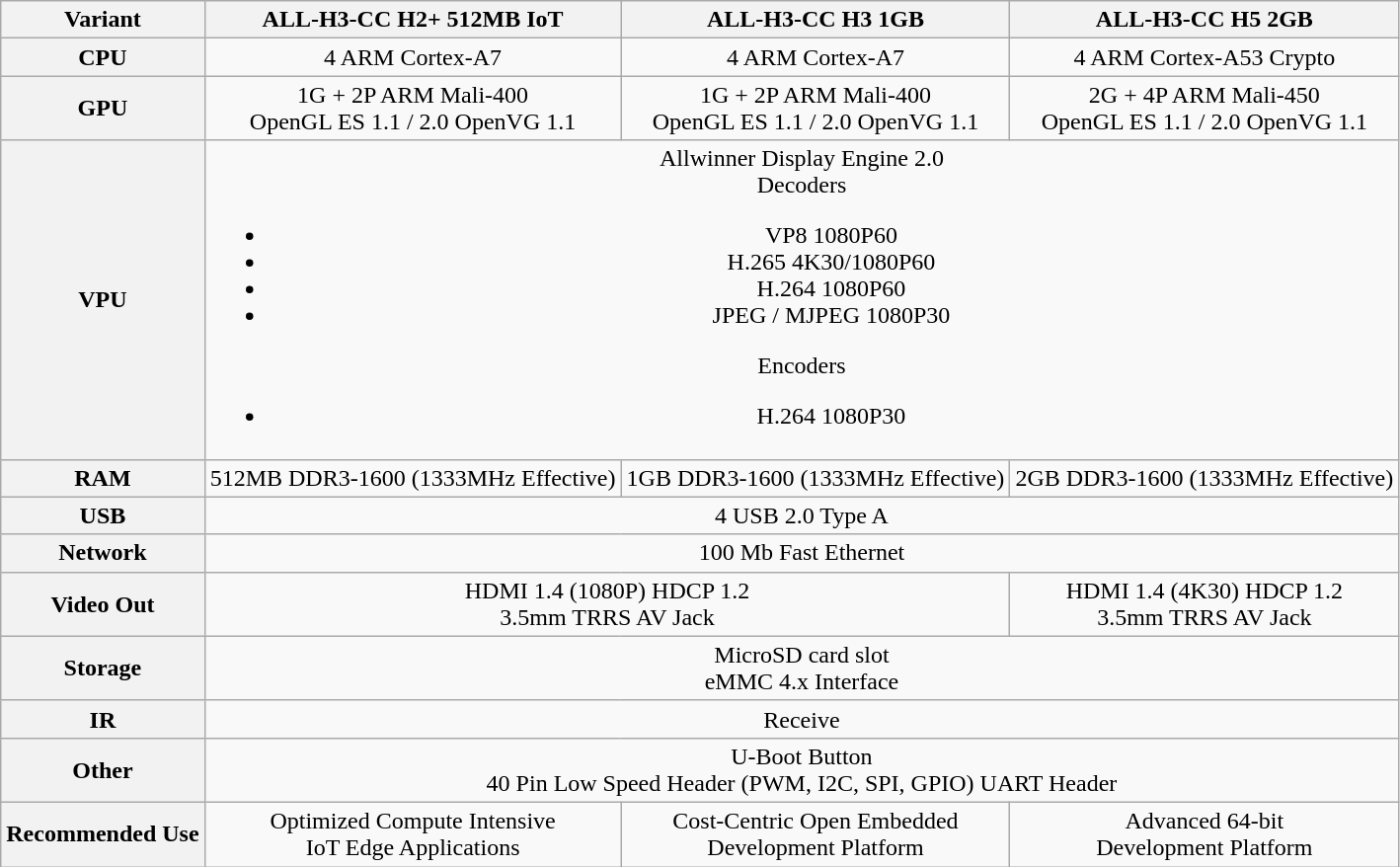<table class="wikitable sortable" border="1" style="text-align:center;">
<tr>
<th>Variant</th>
<th>ALL-H3-CC H2+ 512MB IoT</th>
<th>ALL-H3-CC H3 1GB</th>
<th>ALL-H3-CC H5 2GB</th>
</tr>
<tr>
<th>CPU</th>
<td>4 ARM Cortex-A7</td>
<td>4 ARM Cortex-A7</td>
<td>4 ARM Cortex-A53 Crypto</td>
</tr>
<tr>
<th>GPU</th>
<td>1G + 2P ARM Mali-400<br>OpenGL ES 1.1 / 2.0
OpenVG 1.1</td>
<td>1G + 2P ARM Mali-400<br>OpenGL ES 1.1 / 2.0
OpenVG 1.1</td>
<td>2G + 4P ARM Mali-450<br>OpenGL ES 1.1 / 2.0
OpenVG 1.1</td>
</tr>
<tr>
<th>VPU</th>
<td colspan=3>Allwinner Display Engine 2.0<br>Decoders<ul><li>VP8 1080P60</li><li>H.265 4K30/1080P60</li><li>H.264 1080P60</li><li>JPEG / MJPEG 1080P30</li></ul>Encoders<ul><li>H.264 1080P30</li></ul></td>
</tr>
<tr>
<th colspan=1>RAM</th>
<td>512MB DDR3-1600 (1333MHz Effective)</td>
<td>1GB DDR3-1600 (1333MHz Effective)</td>
<td>2GB DDR3-1600 (1333MHz Effective)</td>
</tr>
<tr>
<th>USB</th>
<td colspan=3>4 USB 2.0 Type A</td>
</tr>
<tr>
<th colspan=1>Network</th>
<td colspan=3>100 Mb Fast Ethernet</td>
</tr>
<tr>
<th colspan=1>Video Out</th>
<td colspan=2>HDMI 1.4 (1080P) HDCP 1.2<br>3.5mm TRRS AV Jack</td>
<td colspan=1>HDMI 1.4 (4K30) HDCP 1.2<br>3.5mm TRRS AV Jack</td>
</tr>
<tr>
<th>Storage</th>
<td colspan=3>MicroSD card slot<br>eMMC 4.x Interface</td>
</tr>
<tr>
<th colspan=1>IR</th>
<td colspan=3>Receive</td>
</tr>
<tr>
<th colspan=1>Other</th>
<td colspan=3>U-Boot Button<br>40 Pin Low Speed Header (PWM, I2C, SPI, GPIO)
UART Header</td>
</tr>
<tr>
<th colspan=1>Recommended Use</th>
<td>Optimized Compute Intensive<br>IoT Edge Applications</td>
<td>Cost-Centric Open Embedded<br>Development Platform</td>
<td>Advanced 64-bit<br>Development Platform</td>
</tr>
</table>
